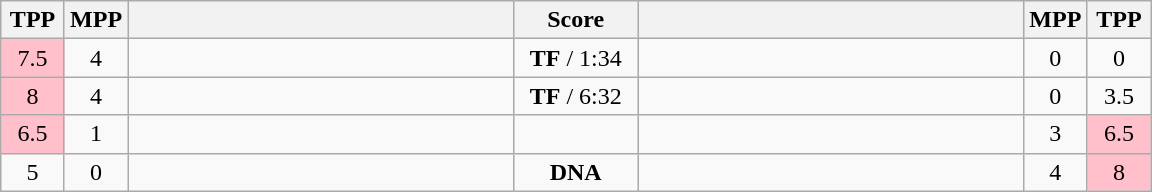<table class="wikitable" style="text-align: center;" |>
<tr>
<th width="35">TPP</th>
<th width="35">MPP</th>
<th width="250"></th>
<th width="75">Score</th>
<th width="250"></th>
<th width="35">MPP</th>
<th width="35">TPP</th>
</tr>
<tr>
<td bgcolor=pink>7.5</td>
<td>4</td>
<td style="text-align:left;"></td>
<td><strong>TF</strong> / 1:34</td>
<td style="text-align:left;"><strong></strong></td>
<td>0</td>
<td>0</td>
</tr>
<tr>
<td bgcolor=pink>8</td>
<td>4</td>
<td style="text-align:left;"></td>
<td><strong>TF</strong> / 6:32</td>
<td style="text-align:left;"><strong></strong></td>
<td>0</td>
<td>3.5</td>
</tr>
<tr>
<td bgcolor=pink>6.5</td>
<td>1</td>
<td style="text-align:left;"><strong></strong></td>
<td></td>
<td style="text-align:left;"></td>
<td>3</td>
<td bgcolor=pink>6.5</td>
</tr>
<tr>
<td>5</td>
<td>0</td>
<td style="text-align:left;"><strong></strong></td>
<td><strong>DNA</strong></td>
<td style="text-align:left;"></td>
<td>4</td>
<td bgcolor=pink>8</td>
</tr>
</table>
